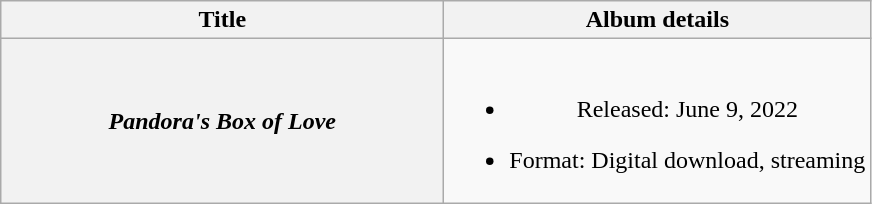<table class="wikitable plainrowheaders" style="text-align:center;">
<tr>
<th style="width:18em;">Title</th>
<th>Album details</th>
</tr>
<tr>
<th scope="row"><em>Pandora's Box of Love</em></th>
<td><br><ul><li>Released: June 9, 2022</li></ul><ul><li>Format: Digital download, streaming</li></ul></td>
</tr>
</table>
